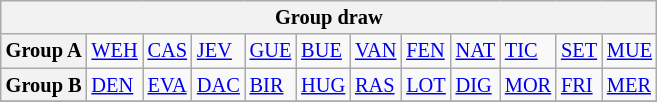<table class="wikitable" style="text-align:center; font-size:85%">
<tr>
<th colspan="12">Group draw</th>
</tr>
<tr>
<th>Group A</th>
<td align="left"> <a href='#'>WEH</a></td>
<td align="left"> <a href='#'>CAS</a></td>
<td align="left"> <a href='#'>JEV</a></td>
<td align="left"> <a href='#'>GUE</a></td>
<td align="left"> <a href='#'>BUE</a></td>
<td align="left"> <a href='#'>VAN</a></td>
<td align="left"> <a href='#'>FEN</a></td>
<td align="left"> <a href='#'>NAT</a></td>
<td align="left"> <a href='#'>TIC</a></td>
<td align="left"> <a href='#'>SET</a></td>
<td align="left"> <a href='#'>MUE</a></td>
</tr>
<tr>
<th>Group B</th>
<td align="left"> <a href='#'>DEN</a></td>
<td align="left"> <a href='#'>EVA</a></td>
<td align="left"> <a href='#'>DAC</a></td>
<td align="left"> <a href='#'>BIR</a></td>
<td align="left"> <a href='#'>HUG</a></td>
<td align="left"> <a href='#'>RAS</a></td>
<td align="left"> <a href='#'>LOT</a></td>
<td align="left"> <a href='#'>DIG</a></td>
<td align="left"> <a href='#'>MOR</a></td>
<td align="left"> <a href='#'>FRI</a></td>
<td align="left"> <a href='#'>MER</a></td>
</tr>
<tr>
</tr>
</table>
